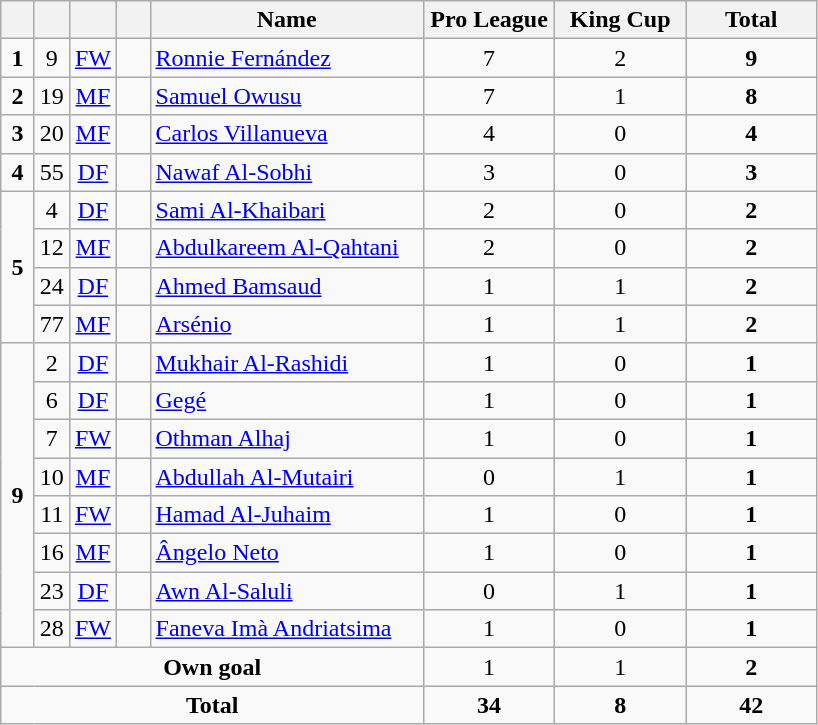<table class="wikitable" style="text-align:center">
<tr>
<th width=15></th>
<th width=15></th>
<th width=15></th>
<th width=15></th>
<th width=175>Name</th>
<th width=80>Pro League</th>
<th width=80>King Cup</th>
<th width=80>Total</th>
</tr>
<tr>
<td><strong>1</strong></td>
<td>9</td>
<td><a href='#'>FW</a></td>
<td></td>
<td align=left><a href='#'>Ronnie Fernández</a></td>
<td>7</td>
<td>2</td>
<td><strong>9</strong></td>
</tr>
<tr>
<td><strong>2</strong></td>
<td>19</td>
<td><a href='#'>MF</a></td>
<td></td>
<td align=left><a href='#'>Samuel Owusu</a></td>
<td>7</td>
<td>1</td>
<td><strong>8</strong></td>
</tr>
<tr>
<td><strong>3</strong></td>
<td>20</td>
<td><a href='#'>MF</a></td>
<td></td>
<td align=left><a href='#'>Carlos Villanueva</a></td>
<td>4</td>
<td>0</td>
<td><strong>4</strong></td>
</tr>
<tr>
<td><strong>4</strong></td>
<td>55</td>
<td><a href='#'>DF</a></td>
<td></td>
<td align=left><a href='#'>Nawaf Al-Sobhi</a></td>
<td>3</td>
<td>0</td>
<td><strong>3</strong></td>
</tr>
<tr>
<td rowspan=4><strong>5</strong></td>
<td>4</td>
<td><a href='#'>DF</a></td>
<td></td>
<td align=left><a href='#'>Sami Al-Khaibari</a></td>
<td>2</td>
<td>0</td>
<td><strong>2</strong></td>
</tr>
<tr>
<td>12</td>
<td><a href='#'>MF</a></td>
<td></td>
<td align=left><a href='#'>Abdulkareem Al-Qahtani</a></td>
<td>2</td>
<td>0</td>
<td><strong>2</strong></td>
</tr>
<tr>
<td>24</td>
<td><a href='#'>DF</a></td>
<td></td>
<td align=left><a href='#'>Ahmed Bamsaud</a></td>
<td>1</td>
<td>1</td>
<td><strong>2</strong></td>
</tr>
<tr>
<td>77</td>
<td><a href='#'>MF</a></td>
<td></td>
<td align=left><a href='#'>Arsénio</a></td>
<td>1</td>
<td>1</td>
<td><strong>2</strong></td>
</tr>
<tr>
<td rowspan=8><strong>9</strong></td>
<td>2</td>
<td><a href='#'>DF</a></td>
<td></td>
<td align=left><a href='#'>Mukhair Al-Rashidi</a></td>
<td>1</td>
<td>0</td>
<td><strong>1</strong></td>
</tr>
<tr>
<td>6</td>
<td><a href='#'>DF</a></td>
<td></td>
<td align=left><a href='#'>Gegé</a></td>
<td>1</td>
<td>0</td>
<td><strong>1</strong></td>
</tr>
<tr>
<td>7</td>
<td><a href='#'>FW</a></td>
<td></td>
<td align=left><a href='#'>Othman Alhaj</a></td>
<td>1</td>
<td>0</td>
<td><strong>1</strong></td>
</tr>
<tr>
<td>10</td>
<td><a href='#'>MF</a></td>
<td></td>
<td align=left><a href='#'>Abdullah Al-Mutairi</a></td>
<td>0</td>
<td>1</td>
<td><strong>1</strong></td>
</tr>
<tr>
<td>11</td>
<td><a href='#'>FW</a></td>
<td></td>
<td align=left><a href='#'>Hamad Al-Juhaim</a></td>
<td>1</td>
<td>0</td>
<td><strong>1</strong></td>
</tr>
<tr>
<td>16</td>
<td><a href='#'>MF</a></td>
<td></td>
<td align=left><a href='#'>Ângelo Neto</a></td>
<td>1</td>
<td>0</td>
<td><strong>1</strong></td>
</tr>
<tr>
<td>23</td>
<td><a href='#'>DF</a></td>
<td></td>
<td align=left><a href='#'>Awn Al-Saluli</a></td>
<td>0</td>
<td>1</td>
<td><strong>1</strong></td>
</tr>
<tr>
<td>28</td>
<td><a href='#'>FW</a></td>
<td></td>
<td align=left><a href='#'>Faneva Imà Andriatsima</a></td>
<td>1</td>
<td>0</td>
<td><strong>1</strong></td>
</tr>
<tr>
<td colspan=5><strong>Own goal</strong></td>
<td>1</td>
<td>1</td>
<td><strong>2</strong></td>
</tr>
<tr>
<td colspan=5><strong>Total</strong></td>
<td><strong>34</strong></td>
<td><strong>8</strong></td>
<td><strong>42</strong></td>
</tr>
</table>
